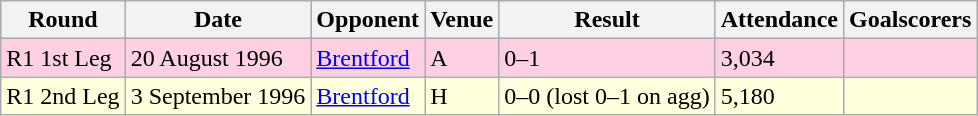<table class="wikitable">
<tr>
<th>Round</th>
<th>Date</th>
<th>Opponent</th>
<th>Venue</th>
<th>Result</th>
<th>Attendance</th>
<th>Goalscorers</th>
</tr>
<tr style="background-color: #ffd0e3;">
<td>R1 1st Leg</td>
<td>20 August 1996</td>
<td><a href='#'>Brentford</a></td>
<td>A</td>
<td>0–1</td>
<td>3,034</td>
<td></td>
</tr>
<tr style="background-color: #ffffdd;">
<td>R1 2nd Leg</td>
<td>3 September 1996</td>
<td><a href='#'>Brentford</a></td>
<td>H</td>
<td>0–0 (lost 0–1 on agg)</td>
<td>5,180</td>
<td></td>
</tr>
</table>
